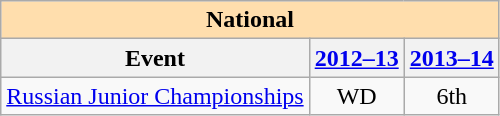<table class="wikitable" style="text-align:center">
<tr>
<th style="background-color: #ffdead; " colspan=3 align=center><strong>National</strong></th>
</tr>
<tr>
<th>Event</th>
<th><a href='#'>2012–13</a></th>
<th><a href='#'>2013–14</a></th>
</tr>
<tr>
<td align=left><a href='#'>Russian Junior Championships</a></td>
<td>WD</td>
<td>6th</td>
</tr>
</table>
